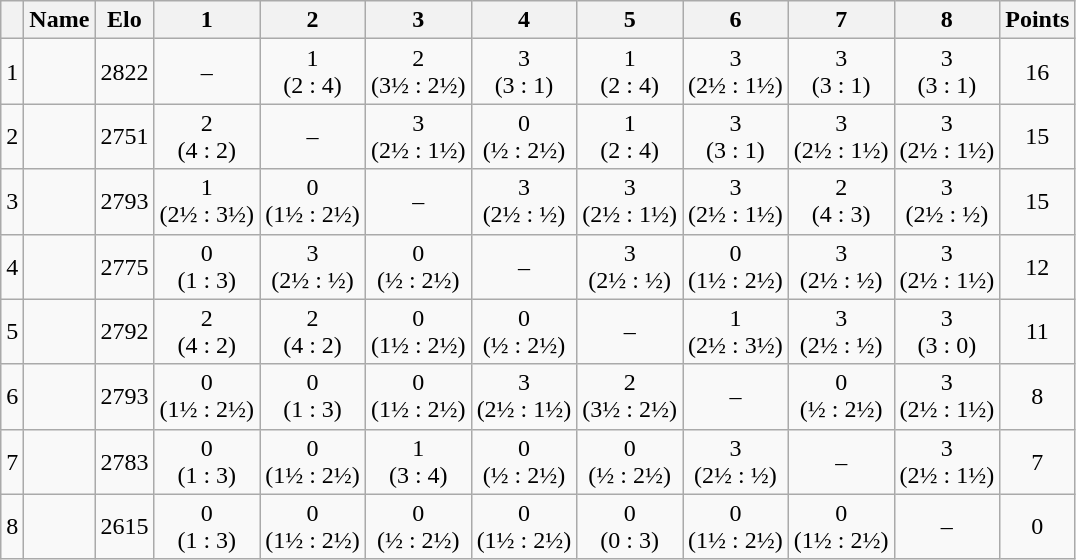<table class='wikitable' style="text-align:center">
<tr>
<th></th>
<th>Name</th>
<th>Elo</th>
<th>1</th>
<th>2</th>
<th>3</th>
<th>4</th>
<th>5</th>
<th>6</th>
<th>7</th>
<th>8</th>
<th>Points</th>
</tr>
<tr>
<td>1</td>
<td style='text-align:left;' data-sort-value='Carlsen'></td>
<td>2822</td>
<td>–</td>
<td>1<br>(2 : 4)</td>
<td>2<br>(3½ : 2½)</td>
<td>3<br>(3 : 1)</td>
<td>1<br>(2 : 4)</td>
<td>3<br>(2½ : 1½)</td>
<td>3<br>(3 : 1)</td>
<td>3<br>(3 : 1)</td>
<td>16</td>
</tr>
<tr>
<td>2</td>
<td style='text-align:left;' data-sort-value='Praggnanandhaa'></td>
<td>2751</td>
<td>2<br>(4 : 2)</td>
<td>–</td>
<td>3<br>(2½ : 1½)</td>
<td>0<br>(½ : 2½)</td>
<td>1<br>(2 : 4)</td>
<td>3<br>(3 : 1)</td>
<td>3<br>(2½ : 1½)</td>
<td>3<br>(2½ : 1½)</td>
<td>15</td>
</tr>
<tr>
<td>3</td>
<td style='text-align:left;' data-sort-value='Firouzja'></td>
<td>2793</td>
<td>1<br>(2½ : 3½)</td>
<td>0<br>(1½ : 2½)</td>
<td>–</td>
<td>3<br>(2½ : ½)</td>
<td>3<br>(2½ : 1½)</td>
<td>3<br>(2½ : 1½)</td>
<td>2<br>(4 : 3)</td>
<td>3<br>(2½ : ½)</td>
<td>15</td>
</tr>
<tr>
<td>4</td>
<td style='text-align:left;' data-sort-value='Lê'></td>
<td>2775</td>
<td>0<br>(1 : 3)</td>
<td>3<br>(2½ : ½)</td>
<td>0<br>(½ : 2½)</td>
<td>–</td>
<td>3<br>(2½ : ½)</td>
<td>0<br>(1½ : 2½)</td>
<td>3<br>(2½ : ½)</td>
<td>3<br>(2½ : 1½)</td>
<td>12</td>
</tr>
<tr>
<td>5</td>
<td style='text-align:left;' data-sort-value='Duda'></td>
<td>2792</td>
<td>2<br>(4 : 2)</td>
<td>2<br>(4 : 2)</td>
<td>0<br>(1½ : 2½)</td>
<td>0<br>(½ : 2½)</td>
<td>–</td>
<td>1<br>(2½ : 3½)</td>
<td>3<br>(2½ : ½)</td>
<td>3<br>(3 : 0)</td>
<td>11</td>
</tr>
<tr>
<td>6</td>
<td style='text-align:left;' data-sort-value='Aronian'></td>
<td>2793</td>
<td>0<br>(1½ : 2½)</td>
<td>0<br>(1 : 3)</td>
<td>0<br>(1½ : 2½)</td>
<td>3<br>(2½ : 1½)</td>
<td>2<br>(3½ : 2½)</td>
<td>–</td>
<td>0<br>(½ : 2½)</td>
<td>3<br>(2½ : 1½)</td>
<td>8</td>
</tr>
<tr>
<td>7</td>
<td style='text-align:left;' data-sort-value='Giri'></td>
<td>2783</td>
<td>0<br>(1 : 3)</td>
<td>0<br>(1½ : 2½)</td>
<td>1<br>(3 : 4)</td>
<td>0<br>(½ : 2½)</td>
<td>0<br>(½ : 2½)</td>
<td>3<br>(2½ : ½)</td>
<td>–</td>
<td>3<br>(2½ : 1½)</td>
<td>7</td>
</tr>
<tr>
<td>8</td>
<td style='text-align:left;' data-sort-value='Niemann'></td>
<td>2615</td>
<td>0<br>(1 : 3)</td>
<td>0<br>(1½ : 2½)</td>
<td>0<br>(½ : 2½)</td>
<td>0<br>(1½ : 2½)</td>
<td>0<br>(0 : 3)</td>
<td>0<br>(1½ : 2½)</td>
<td>0<br>(1½ : 2½)</td>
<td>–</td>
<td>0</td>
</tr>
</table>
